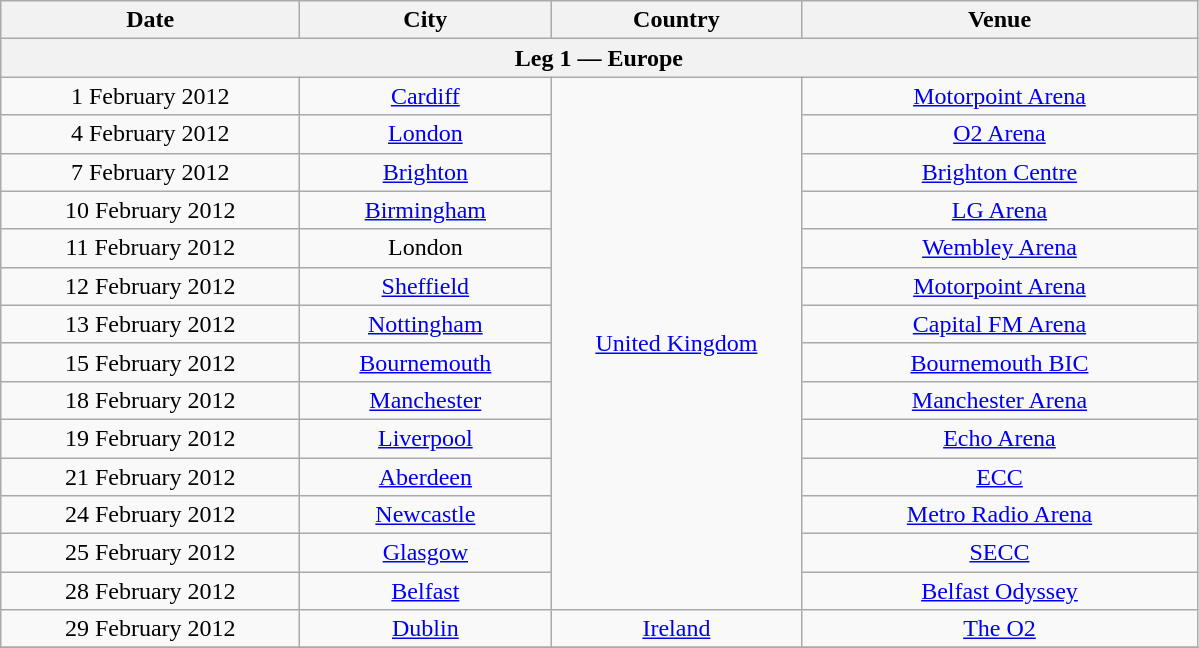<table class="wikitable" style="text-align:center;">
<tr>
<th scope="col" style="width:12em;">Date</th>
<th scope="col" style="width:10em;">City</th>
<th scope="col" style="width:10em;">Country</th>
<th scope="col" style="width:16em;">Venue</th>
</tr>
<tr>
<th colspan="7">Leg 1 — Europe</th>
</tr>
<tr>
<td>1 February 2012</td>
<td rowspan="1"><a href='#'>Cardiff</a></td>
<td rowspan="14"><a href='#'>United Kingdom</a></td>
<td rowspan="1"><a href='#'>Motorpoint Arena</a></td>
</tr>
<tr>
<td>4 February 2012</td>
<td rowspan="1"><a href='#'>London</a></td>
<td rowspan="1"><a href='#'>O2 Arena</a></td>
</tr>
<tr>
<td>7 February 2012</td>
<td rowspan="1"><a href='#'>Brighton</a></td>
<td rowspan="1"><a href='#'>Brighton Centre</a></td>
</tr>
<tr>
<td>10 February 2012</td>
<td rowspan="1"><a href='#'>Birmingham</a></td>
<td rowspan="1"><a href='#'>LG Arena</a></td>
</tr>
<tr>
<td>11 February 2012</td>
<td rowspan="1">London</td>
<td rowspan="1"><a href='#'>Wembley Arena</a></td>
</tr>
<tr>
<td>12 February 2012</td>
<td rowspan="1"><a href='#'>Sheffield</a></td>
<td rowspan="1"><a href='#'>Motorpoint Arena</a></td>
</tr>
<tr>
<td>13 February 2012</td>
<td rowspan="1"><a href='#'>Nottingham</a></td>
<td rowspan="1"><a href='#'>Capital FM Arena</a></td>
</tr>
<tr>
<td>15 February 2012</td>
<td rowspan="1"><a href='#'>Bournemouth</a></td>
<td rowspan="1"><a href='#'>Bournemouth BIC</a></td>
</tr>
<tr>
<td>18 February 2012</td>
<td rowspan="1"><a href='#'>Manchester</a></td>
<td rowspan="1"><a href='#'>Manchester Arena</a></td>
</tr>
<tr>
<td>19 February 2012</td>
<td rowspan="1"><a href='#'>Liverpool</a></td>
<td rowspan="1"><a href='#'>Echo Arena</a></td>
</tr>
<tr>
<td>21 February 2012</td>
<td rowspan="1"><a href='#'>Aberdeen</a></td>
<td rowspan="1"><a href='#'>ECC</a></td>
</tr>
<tr>
<td>24 February 2012</td>
<td rowspan="1"><a href='#'>Newcastle</a></td>
<td rowspan="1"><a href='#'>Metro Radio Arena</a></td>
</tr>
<tr>
<td>25 February 2012</td>
<td rowspan="1"><a href='#'>Glasgow</a></td>
<td rowspan="1"><a href='#'>SECC</a></td>
</tr>
<tr>
<td>28 February 2012</td>
<td rowspan="1"><a href='#'>Belfast</a></td>
<td rowspan="1"><a href='#'>Belfast Odyssey</a></td>
</tr>
<tr>
<td>29 February 2012</td>
<td rowspan="1"><a href='#'>Dublin</a></td>
<td rowspan="1"><a href='#'>Ireland</a></td>
<td rowspan="1"><a href='#'>The O2</a></td>
</tr>
<tr>
</tr>
</table>
